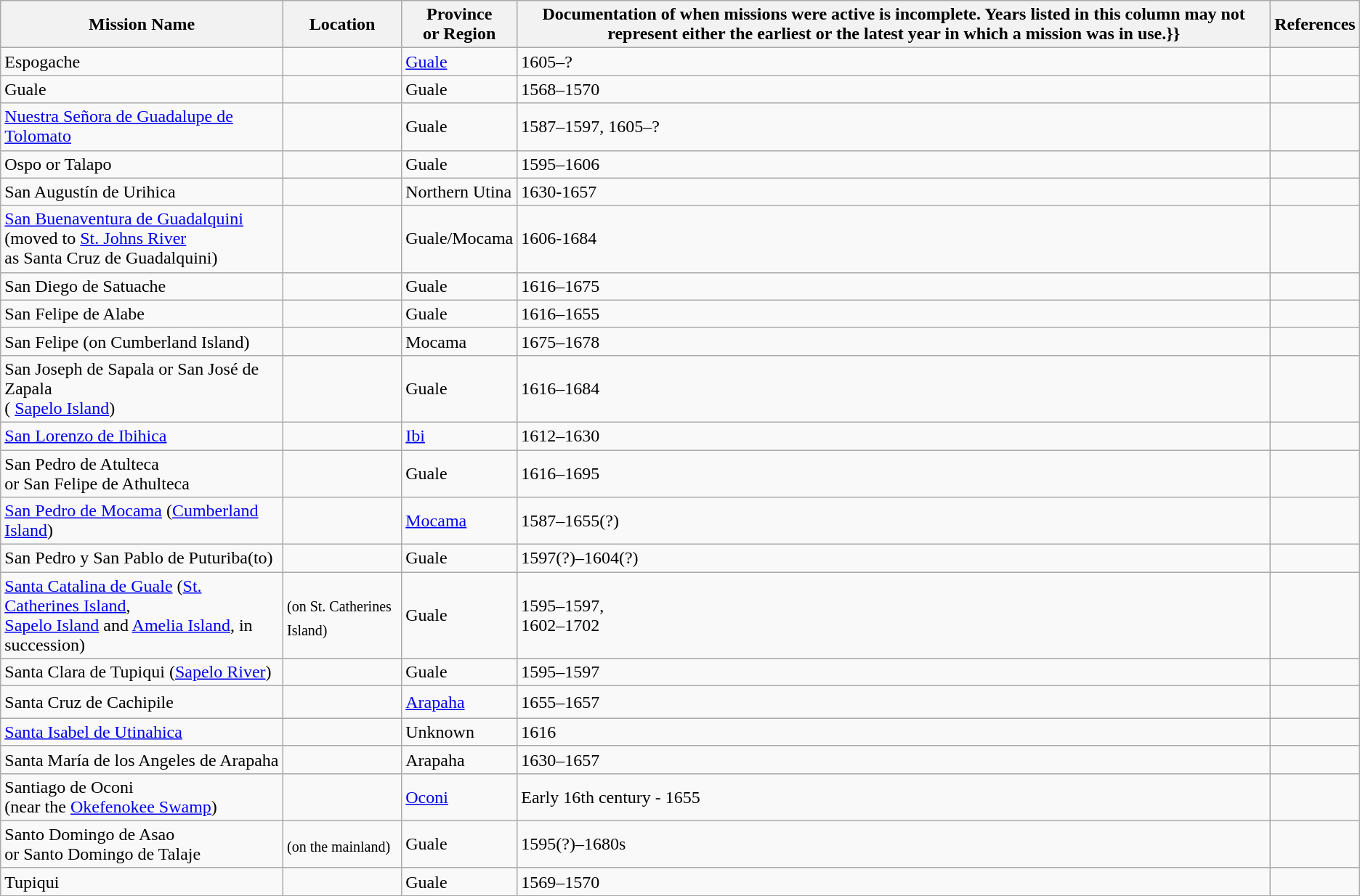<table class="wikitable">
<tr>
<th>Mission Name</th>
<th>Location</th>
<th>Province<br>or Region</th>
<th Active PeriodF>Documentation of when missions were active is incomplete. Years listed in this column may not represent either the earliest or the latest year in which a mission was in use.}}</th>
<th>References</th>
</tr>
<tr>
<td>Espogache</td>
<td></td>
<td><a href='#'>Guale</a></td>
<td>1605–?</td>
<td></td>
</tr>
<tr>
<td>Guale</td>
<td><sub></sub></td>
<td>Guale</td>
<td>1568–1570</td>
<td></td>
</tr>
<tr>
<td><a href='#'>Nuestra Señora de Guadalupe de Tolomato</a></td>
<td></td>
<td>Guale</td>
<td>1587–1597, 1605–?</td>
<td></td>
</tr>
<tr>
<td>Ospo or Talapo</td>
<td></td>
<td>Guale</td>
<td>1595–1606</td>
<td></td>
</tr>
<tr>
<td>San Augustín de Urihica</td>
<td></td>
<td>Northern Utina</td>
<td>1630-1657</td>
<td></td>
</tr>
<tr>
<td><a href='#'>San Buenaventura de Guadalquini</a> (moved to <a href='#'>St. Johns River</a><br> as Santa Cruz de Guadalquini)</td>
<td><sub></sub></td>
<td>Guale/Mocama</td>
<td>1606-1684</td>
<td></td>
</tr>
<tr>
<td>San Diego de Satuache</td>
<td><sub></sub></td>
<td>Guale</td>
<td>1616–1675</td>
<td></td>
</tr>
<tr>
<td>San Felipe de Alabe</td>
<td></td>
<td>Guale</td>
<td>1616–1655</td>
<td></td>
</tr>
<tr>
<td>San Felipe (on Cumberland Island)</td>
<td></td>
<td>Mocama</td>
<td>1675–1678</td>
<td></td>
</tr>
<tr>
<td>San Joseph de Sapala or San José de Zapala<br>( <a href='#'>Sapelo Island</a>)</td>
<td><sub></sub></td>
<td>Guale</td>
<td>1616–1684</td>
<td></td>
</tr>
<tr>
<td><a href='#'>San Lorenzo de Ibihica</a></td>
<td></td>
<td><a href='#'>Ibi</a></td>
<td>1612–1630</td>
<td></td>
</tr>
<tr>
<td>San Pedro de Atulteca<br> or San Felipe de Athulteca</td>
<td></td>
<td>Guale</td>
<td>1616–1695</td>
<td></td>
</tr>
<tr>
<td><a href='#'>San Pedro de Mocama</a> (<a href='#'>Cumberland Island</a>)</td>
<td><sub></sub></td>
<td><a href='#'>Mocama</a></td>
<td>1587–1655(?)</td>
<td></td>
</tr>
<tr>
<td>San Pedro y San Pablo de Puturiba(to)</td>
<td></td>
<td>Guale</td>
<td>1597(?)–1604(?)</td>
<td></td>
</tr>
<tr>
<td><a href='#'>Santa Catalina de Guale</a> (<a href='#'>St. Catherines Island</a>,<br> <a href='#'>Sapelo Island</a> and <a href='#'>Amelia Island</a>, in succession)</td>
<td><sub></sub> <sub>(on St. Catherines Island)</sub></td>
<td>Guale</td>
<td>1595–1597,<br>1602–1702</td>
<td></td>
</tr>
<tr>
<td>Santa Clara de Tupiqui (<a href='#'>Sapelo River</a>)</td>
<td></td>
<td>Guale</td>
<td>1595–1597</td>
<td></td>
</tr>
<tr>
<td>Santa Cruz de Cachipile</td>
<td><sub></sub><br></td>
<td><a href='#'>Arapaha</a></td>
<td>1655–1657</td>
<td></td>
</tr>
<tr>
<td><a href='#'>Santa Isabel de Utinahica</a></td>
<td></td>
<td>Unknown</td>
<td>1616</td>
<td></td>
</tr>
<tr>
<td>Santa María de los Angeles de Arapaha</td>
<td></td>
<td>Arapaha</td>
<td>1630–1657</td>
<td></td>
</tr>
<tr>
<td>Santiago de Oconi<br> (near the <a href='#'>Okefenokee Swamp</a>)</td>
<td></td>
<td><a href='#'>Oconi</a></td>
<td>Early 16th century - 1655</td>
<td></td>
</tr>
<tr>
<td>Santo Domingo de Asao<br> or Santo Domingo de Talaje</td>
<td><sub></sub> <sub>(on the mainland)</sub></td>
<td>Guale</td>
<td>1595(?)–1680s</td>
<td></td>
</tr>
<tr>
<td>Tupiqui</td>
<td></td>
<td>Guale</td>
<td>1569–1570</td>
<td></td>
</tr>
</table>
